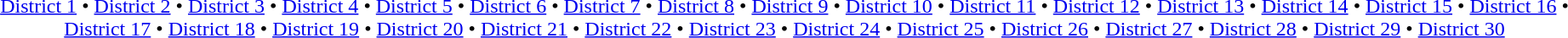<table id=toc class=toc summary=Contents>
<tr>
<td align=center><a href='#'>District 1</a> • <a href='#'>District 2</a> • <a href='#'>District 3</a> • <a href='#'>District 4</a> • <a href='#'>District 5</a> • <a href='#'>District 6</a> • <a href='#'>District 7</a> • <a href='#'>District 8</a> • <a href='#'>District 9</a> • <a href='#'>District 10</a> • <a href='#'>District 11</a> • <a href='#'>District 12</a> • <a href='#'>District 13</a> • <a href='#'>District 14</a> • <a href='#'>District 15</a> • <a href='#'>District 16</a> • <a href='#'>District 17</a> • <a href='#'>District 18</a> • <a href='#'>District 19</a> • <a href='#'>District 20</a> • <a href='#'>District 21</a> • <a href='#'>District 22</a> • <a href='#'>District 23</a> • <a href='#'>District 24</a> • <a href='#'>District 25</a> • <a href='#'>District 26</a> • <a href='#'>District 27</a> • <a href='#'>District 28</a> • <a href='#'>District 29</a> • <a href='#'>District 30</a></td>
</tr>
</table>
